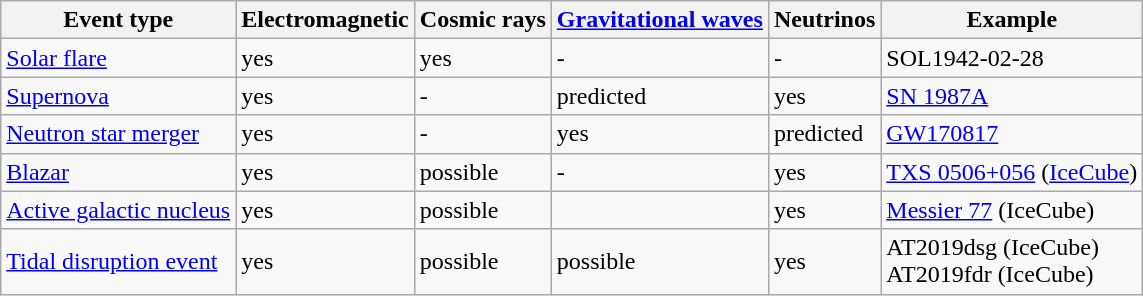<table class="wikitable">
<tr>
<th>Event type</th>
<th>Electromagnetic</th>
<th>Cosmic rays</th>
<th><a href='#'>Gravitational waves</a></th>
<th>Neutrinos</th>
<th>Example</th>
</tr>
<tr>
<td><a href='#'>Solar flare</a></td>
<td>yes</td>
<td>yes</td>
<td>-</td>
<td>-</td>
<td>SOL1942-02-28</td>
</tr>
<tr>
<td><a href='#'>Supernova</a></td>
<td>yes</td>
<td>-</td>
<td>predicted</td>
<td>yes</td>
<td><a href='#'>SN 1987A</a></td>
</tr>
<tr>
<td><a href='#'>Neutron star merger</a></td>
<td>yes</td>
<td>-</td>
<td>yes</td>
<td>predicted</td>
<td><a href='#'>GW170817</a></td>
</tr>
<tr>
<td><a href='#'>Blazar</a></td>
<td>yes</td>
<td>possible</td>
<td>-</td>
<td>yes</td>
<td><a href='#'>TXS 0506+056</a> (<a href='#'>IceCube</a>)</td>
</tr>
<tr>
<td><a href='#'>Active galactic nucleus</a></td>
<td>yes</td>
<td>possible</td>
<td></td>
<td>yes</td>
<td><a href='#'>Messier 77</a> (IceCube)</td>
</tr>
<tr>
<td><a href='#'>Tidal disruption event</a></td>
<td>yes</td>
<td>possible</td>
<td>possible</td>
<td>yes</td>
<td>AT2019dsg (IceCube)<br>AT2019fdr (IceCube)</td>
</tr>
</table>
